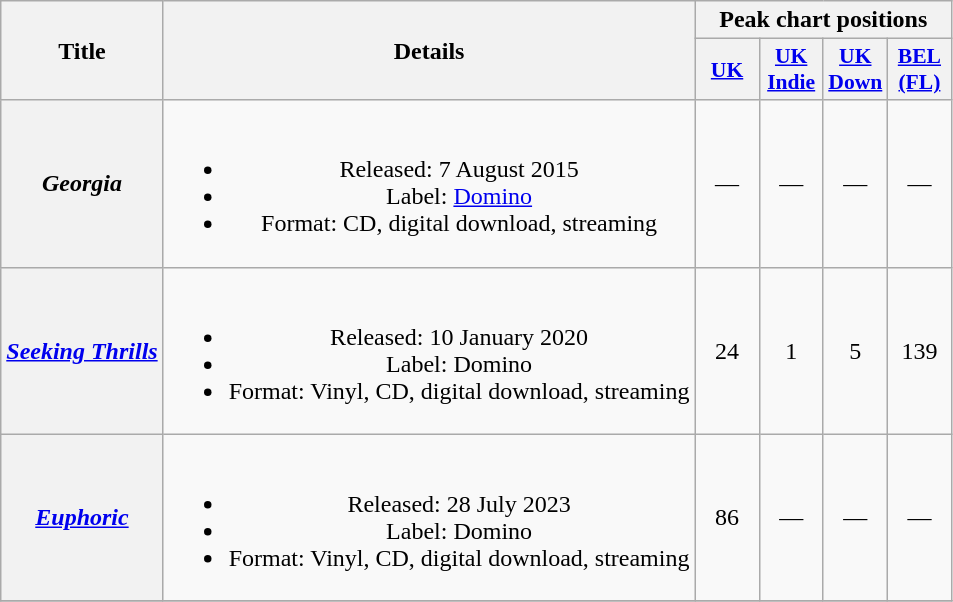<table class="wikitable plainrowheaders" style="text-align:center;">
<tr>
<th scope="col" rowspan="2">Title</th>
<th scope="col" rowspan="2">Details</th>
<th colspan="4" scope="col">Peak chart positions</th>
</tr>
<tr>
<th scope="col" style="width:2.5em;font-size:90%;"><a href='#'>UK</a><br></th>
<th scope="col" style="width:2.5em;font-size:90%;"><a href='#'>UK<br>Indie</a><br></th>
<th scope="col" style="width:2.5em;font-size:90%;"><a href='#'>UK<br>Down</a><br></th>
<th scope="col" style="width:2.5em;font-size:90%;"><a href='#'>BEL<br>(FL)</a><br></th>
</tr>
<tr>
<th scope="row"><em>Georgia</em></th>
<td><br><ul><li>Released: 7 August 2015</li><li>Label: <a href='#'>Domino</a></li><li>Format: CD, digital download, streaming</li></ul></td>
<td>—</td>
<td>—</td>
<td>—</td>
<td>—</td>
</tr>
<tr>
<th scope="row"><em><a href='#'>Seeking Thrills</a></em></th>
<td><br><ul><li>Released: 10 January 2020</li><li>Label: Domino</li><li>Format: Vinyl, CD, digital download, streaming</li></ul></td>
<td>24</td>
<td>1</td>
<td>5</td>
<td>139</td>
</tr>
<tr>
<th scope="row"><em><a href='#'>Euphoric</a></em></th>
<td><br><ul><li>Released: 28 July 2023</li><li>Label: Domino</li><li>Format: Vinyl, CD, digital download, streaming</li></ul></td>
<td>86</td>
<td>—</td>
<td>—</td>
<td>—</td>
</tr>
<tr>
</tr>
</table>
